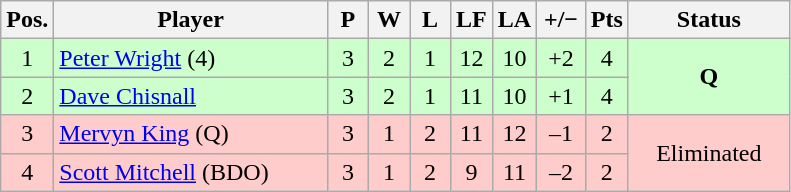<table class="wikitable" style="text-align:center; margin: 1em auto 1em auto, align:left">
<tr>
<th width=20>Pos.</th>
<th width=175>Player</th>
<th width=20>P</th>
<th width=20>W</th>
<th width=20>L</th>
<th width=20>LF</th>
<th width=20>LA</th>
<th width=25>+/−</th>
<th width=20>Pts</th>
<th width=100>Status</th>
</tr>
<tr style="background:#CCFFCC;">
<td>1</td>
<td style="text-align:left;"> <a href='#'>Peter Wright</a> (4)</td>
<td>3</td>
<td>2</td>
<td>1</td>
<td>12</td>
<td>10</td>
<td>+2</td>
<td>4</td>
<td rowspan=2><strong>Q</strong></td>
</tr>
<tr style="background:#CCFFCC;">
<td>2</td>
<td style="text-align:left;"> <a href='#'>Dave Chisnall</a></td>
<td>3</td>
<td>2</td>
<td>1</td>
<td>11</td>
<td>10</td>
<td>+1</td>
<td>4</td>
</tr>
<tr style="background:#FFCCCC;">
<td>3</td>
<td style="text-align:left;"> <a href='#'>Mervyn King</a> (Q)</td>
<td>3</td>
<td>1</td>
<td>2</td>
<td>11</td>
<td>12</td>
<td>–1</td>
<td>2</td>
<td rowspan=2>Eliminated</td>
</tr>
<tr style="background:#FFCCCC;">
<td>4</td>
<td style="text-align:left;"> <a href='#'>Scott Mitchell</a> (BDO)</td>
<td>3</td>
<td>1</td>
<td>2</td>
<td>9</td>
<td>11</td>
<td>–2</td>
<td>2</td>
</tr>
</table>
